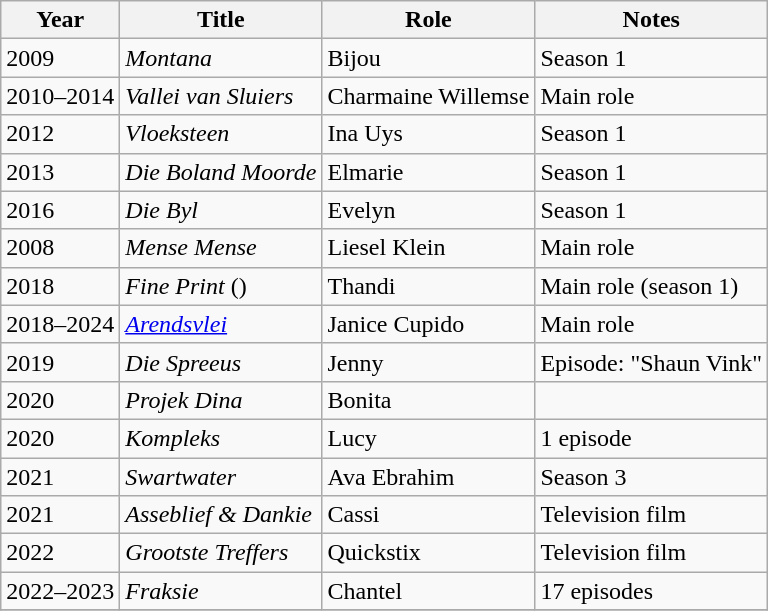<table class="wikitable sortable">
<tr>
<th>Year</th>
<th>Title</th>
<th>Role</th>
<th class="unsortable">Notes</th>
</tr>
<tr>
<td>2009</td>
<td><em>Montana</em></td>
<td>Bijou</td>
<td>Season 1</td>
</tr>
<tr>
<td>2010–2014</td>
<td><em>Vallei van Sluiers</em></td>
<td>Charmaine Willemse</td>
<td>Main role</td>
</tr>
<tr>
<td>2012</td>
<td><em>Vloeksteen</em></td>
<td>Ina Uys</td>
<td>Season 1</td>
</tr>
<tr>
<td>2013</td>
<td><em>Die Boland Moorde</em></td>
<td>Elmarie</td>
<td>Season 1</td>
</tr>
<tr>
<td>2016</td>
<td><em>Die Byl</em></td>
<td>Evelyn</td>
<td>Season 1</td>
</tr>
<tr>
<td>2008</td>
<td><em>Mense Mense</em></td>
<td>Liesel Klein</td>
<td>Main role</td>
</tr>
<tr>
<td>2018</td>
<td><em>Fine Print</em> ()</td>
<td>Thandi</td>
<td>Main role (season 1)</td>
</tr>
<tr>
<td>2018–2024</td>
<td><em><a href='#'>Arendsvlei</a></em></td>
<td>Janice Cupido</td>
<td>Main role</td>
</tr>
<tr>
<td>2019</td>
<td><em>Die Spreeus</em></td>
<td>Jenny</td>
<td>Episode: "Shaun Vink"</td>
</tr>
<tr>
<td>2020</td>
<td><em>Projek Dina</em></td>
<td>Bonita</td>
<td></td>
</tr>
<tr>
<td>2020</td>
<td><em>Kompleks</em></td>
<td>Lucy</td>
<td>1 episode</td>
</tr>
<tr>
<td>2021</td>
<td><em>Swartwater</em></td>
<td>Ava Ebrahim</td>
<td>Season 3</td>
</tr>
<tr>
<td>2021</td>
<td><em>Asseblief & Dankie</em></td>
<td>Cassi</td>
<td>Television film</td>
</tr>
<tr>
<td>2022</td>
<td><em>Grootste Treffers</em></td>
<td>Quickstix</td>
<td>Television film</td>
</tr>
<tr>
<td>2022–2023</td>
<td><em>Fraksie</em></td>
<td>Chantel</td>
<td>17 episodes</td>
</tr>
<tr>
</tr>
</table>
